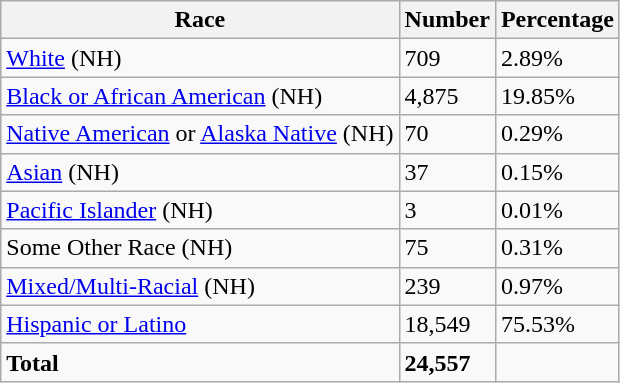<table class="wikitable">
<tr>
<th>Race</th>
<th>Number</th>
<th>Percentage</th>
</tr>
<tr>
<td><a href='#'>White</a> (NH)</td>
<td>709</td>
<td>2.89%</td>
</tr>
<tr>
<td><a href='#'>Black or African American</a> (NH)</td>
<td>4,875</td>
<td>19.85%</td>
</tr>
<tr>
<td><a href='#'>Native American</a> or <a href='#'>Alaska Native</a> (NH)</td>
<td>70</td>
<td>0.29%</td>
</tr>
<tr>
<td><a href='#'>Asian</a> (NH)</td>
<td>37</td>
<td>0.15%</td>
</tr>
<tr>
<td><a href='#'>Pacific Islander</a> (NH)</td>
<td>3</td>
<td>0.01%</td>
</tr>
<tr>
<td>Some Other Race (NH)</td>
<td>75</td>
<td>0.31%</td>
</tr>
<tr>
<td><a href='#'>Mixed/Multi-Racial</a> (NH)</td>
<td>239</td>
<td>0.97%</td>
</tr>
<tr>
<td><a href='#'>Hispanic or Latino</a></td>
<td>18,549</td>
<td>75.53%</td>
</tr>
<tr>
<td><strong>Total</strong></td>
<td><strong>24,557</strong></td>
<td></td>
</tr>
</table>
